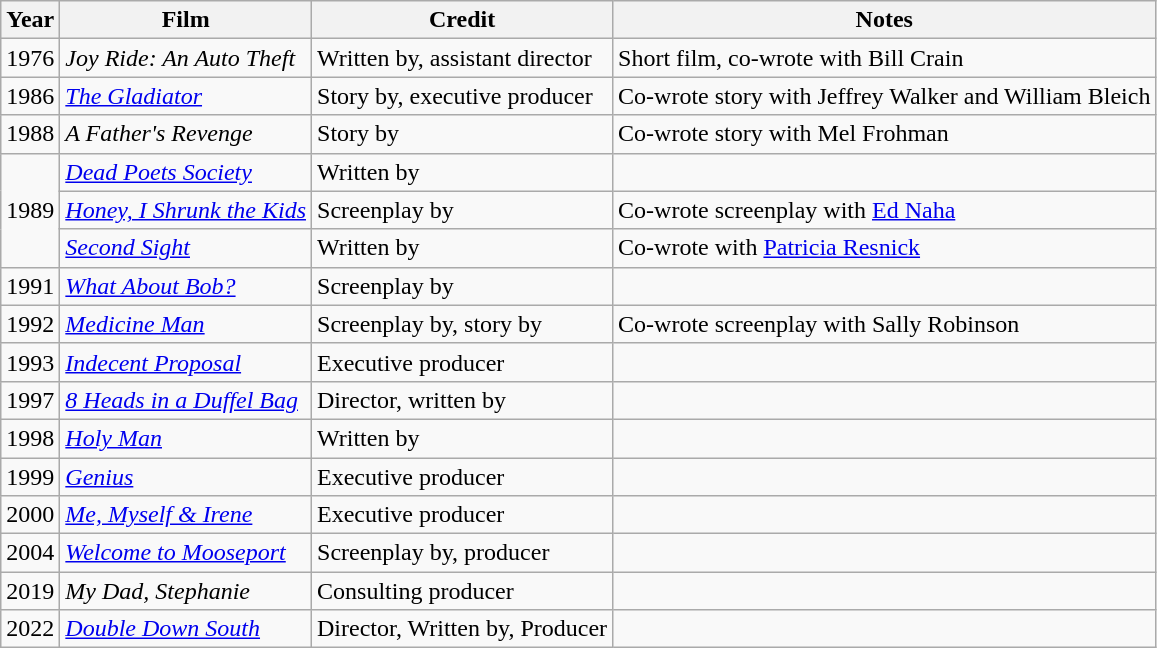<table class="wikitable">
<tr>
<th>Year</th>
<th>Film</th>
<th>Credit</th>
<th>Notes</th>
</tr>
<tr>
<td>1976</td>
<td><em>Joy Ride: An Auto Theft</em></td>
<td>Written by, assistant director</td>
<td>Short film, co-wrote with Bill Crain</td>
</tr>
<tr>
<td>1986</td>
<td><em><a href='#'>The Gladiator</a></em></td>
<td>Story by, executive producer</td>
<td>Co-wrote story with Jeffrey Walker and William Bleich</td>
</tr>
<tr>
<td>1988</td>
<td><em>A Father's Revenge</em></td>
<td>Story by</td>
<td>Co-wrote story with Mel Frohman</td>
</tr>
<tr>
<td rowspan="3">1989</td>
<td><em><a href='#'>Dead Poets Society</a></em></td>
<td>Written by</td>
<td></td>
</tr>
<tr>
<td><em><a href='#'>Honey, I Shrunk the Kids</a></em></td>
<td>Screenplay by</td>
<td>Co-wrote screenplay with <a href='#'>Ed Naha</a></td>
</tr>
<tr>
<td><em><a href='#'>Second Sight</a></em></td>
<td>Written by</td>
<td>Co-wrote with <a href='#'>Patricia Resnick</a></td>
</tr>
<tr>
<td>1991</td>
<td><em><a href='#'>What About Bob?</a></em></td>
<td>Screenplay by</td>
<td></td>
</tr>
<tr>
<td>1992</td>
<td><em><a href='#'>Medicine Man</a></em></td>
<td>Screenplay by, story by</td>
<td>Co-wrote screenplay with Sally Robinson</td>
</tr>
<tr>
<td>1993</td>
<td><em><a href='#'>Indecent Proposal</a></em></td>
<td>Executive producer</td>
<td></td>
</tr>
<tr>
<td>1997</td>
<td><em><a href='#'>8 Heads in a Duffel Bag</a></em></td>
<td>Director, written by</td>
<td></td>
</tr>
<tr>
<td>1998</td>
<td><em><a href='#'>Holy Man</a></em></td>
<td>Written by</td>
<td></td>
</tr>
<tr>
<td>1999</td>
<td><em><a href='#'>Genius</a></em></td>
<td>Executive producer</td>
<td></td>
</tr>
<tr>
<td>2000</td>
<td><em><a href='#'>Me, Myself & Irene</a></em></td>
<td>Executive producer</td>
<td></td>
</tr>
<tr>
<td>2004</td>
<td><em><a href='#'>Welcome to Mooseport</a></em></td>
<td>Screenplay by, producer</td>
<td></td>
</tr>
<tr>
<td>2019</td>
<td><em>My Dad, Stephanie</em></td>
<td>Consulting producer</td>
<td></td>
</tr>
<tr>
<td>2022</td>
<td><em><a href='#'>Double Down South</a></em></td>
<td>Director, Written by, Producer</td>
<td></td>
</tr>
</table>
